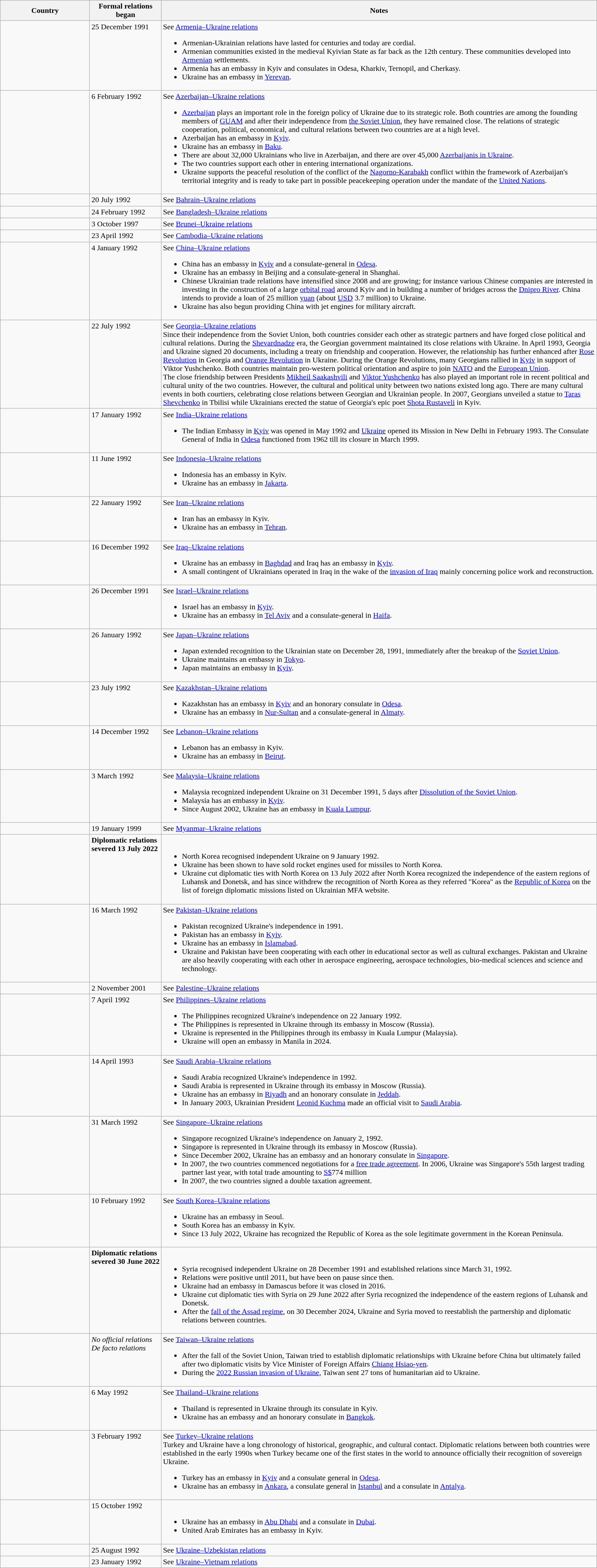<table class="wikitable sortable" style="width:100%">
<tr>
<th width="15%">Country</th>
<th width="12%">Formal relations began</th>
<th>Notes</th>
</tr>
<tr style="vertical-align:top">
<td></td>
<td>25 December 1991</td>
<td>See <a href='#'>Armenia–Ukraine relations</a><br><ul><li>Armenian-Ukrainian relations have lasted for centuries and today are cordial.</li><li>Armenian communities existed in the medieval Kyivian State as far back as the 12th century. These communities developed into <a href='#'>Armenian</a> settlements.</li><li>Armenia has an embassy in Kyiv and consulates in Odesa, Kharkiv, Ternopil, and Cherkasy.</li><li>Ukraine has an embassy in <a href='#'>Yerevan</a>.</li></ul></td>
</tr>
<tr style="vertical-align:top">
<td></td>
<td>6 February 1992</td>
<td>See <a href='#'>Azerbaijan–Ukraine relations</a><br><ul><li><a href='#'>Azerbaijan</a> plays an important role in the foreign policy of Ukraine due to its strategic role. Both countries are among the founding members of <a href='#'>GUAM</a> and after their independence from <a href='#'>the Soviet Union</a>, they have remained close. The relations of strategic cooperation, political, economical, and cultural relations between two countries are at a high level.</li><li>Azerbaijan has an embassy in <a href='#'>Kyiv</a>.</li><li>Ukraine has an embassy in <a href='#'>Baku</a>.</li><li>There are about 32,000 Ukrainians who live in Azerbaijan, and there are over 45,000 <a href='#'>Azerbaijanis in Ukraine</a>.</li><li>The two countries support each other in entering international organizations.</li><li>Ukraine supports the peaceful resolution of the conflict of the <a href='#'>Nagorno-Karabakh</a> conflict within the framework of Azerbaijan's territorial integrity and is ready to take part in possible peacekeeping operation under the mandate of the <a href='#'>United Nations</a>.</li></ul></td>
</tr>
<tr style="vertical-align:top">
<td></td>
<td>20 July 1992</td>
<td>See <a href='#'>Bahrain–Ukraine relations</a></td>
</tr>
<tr style="vertical-align:top">
<td></td>
<td>24 February 1992</td>
<td>See <a href='#'>Bangladesh–Ukraine relations</a></td>
</tr>
<tr style="vertical-align:top">
<td></td>
<td>3 October 1997</td>
<td>See <a href='#'>Brunei–Ukraine relations</a></td>
</tr>
<tr style="vertical-align:top">
<td></td>
<td>23 April 1992</td>
<td>See <a href='#'>Cambodia–Ukraine relations</a></td>
</tr>
<tr style="vertical-align:top">
<td></td>
<td>4 January 1992</td>
<td>See <a href='#'>China–Ukraine relations</a><br><ul><li>China has an embassy in <a href='#'>Kyiv</a> and a consulate-general in <a href='#'>Odesa</a>.</li><li>Ukraine has an embassy in Beijing and a consulate-general in Shanghai.</li><li>Chinese Ukrainian trade relations have intensified since 2008 and are growing; for instance various Chinese companies are interested in investing in the construction of a large <a href='#'>orbital road</a> around Kyiv and in building a number of bridges across the <a href='#'>Dnipro River</a>. China intends to provide a loan of 25 million <a href='#'>yuan</a> (about <a href='#'>USD</a> 3.7 million) to Ukraine.</li><li>Ukraine has also begun providing China with jet engines for military aircraft.</li></ul></td>
</tr>
<tr style="vertical-align:top">
<td></td>
<td>22 July 1992</td>
<td>See <a href='#'>Georgia–Ukraine relations</a><br>Since their independence from the Soviet Union, both countries consider each other as strategic partners and have forged close political and cultural relations. During the <a href='#'>Shevardnadze</a> era, the Georgian government maintained its close relations with Ukraine. In April 1993, Georgia and Ukraine signed 20 documents, including a treaty on friendship and cooperation. However, the relationship has further enhanced after <a href='#'>Rose Revolution</a> in Georgia and <a href='#'>Orange Revolution</a> in Ukraine. During the Orange Revolutions, many Georgians rallied in <a href='#'>Kyiv</a> in support of Viktor Yushchenko. Both countries maintain pro-western political orientation and aspire to join <a href='#'>NATO</a> and the <a href='#'>European Union</a>.<br>The close friendship between Presidents <a href='#'>Mikheil Saakashvili</a> and <a href='#'>Viktor Yushchenko</a> has also played an important role in recent political and cultural unity of the two countries. However, the cultural and political unity between two nations existed long ago. There are many cultural events in both courtiers, celebrating close relations between Georgian and Ukrainian people. In 2007, Georgians unveiled a statue to <a href='#'>Taras Shevchenko</a> in Tbilisi while Ukrainians erected the statue of Georgia's epic poet <a href='#'>Shota Rustaveli</a> in Kyiv.</td>
</tr>
<tr style="vertical-align:top">
<td></td>
<td>17 January 1992</td>
<td>See <a href='#'>India–Ukraine relations</a><br><ul><li>The Indian Embassy in <a href='#'>Kyiv</a> was opened in May 1992 and <a href='#'>Ukraine</a> opened its Mission in New Delhi in February 1993. The Consulate General of India in <a href='#'>Odesa</a> functioned from 1962 till its closure in March 1999.</li></ul></td>
</tr>
<tr style="vertical-align:top">
<td></td>
<td>11 June 1992</td>
<td>See <a href='#'>Indonesia–Ukraine relations</a><br><ul><li>Indonesia has an embassy in Kyiv.</li><li>Ukraine has an embassy in <a href='#'>Jakarta</a>.</li></ul></td>
</tr>
<tr style="vertical-align:top">
<td></td>
<td>22 January 1992</td>
<td>See <a href='#'>Iran–Ukraine relations</a><br><ul><li>Iran has an embassy in Kyiv.</li><li>Ukraine has an embassy in <a href='#'>Tehran</a>.</li></ul></td>
</tr>
<tr style="vertical-align:top">
<td></td>
<td>16 December 1992</td>
<td>See <a href='#'>Iraq–Ukraine relations</a><br><ul><li>Ukraine has an embassy in <a href='#'>Baghdad</a> and Iraq has an embassy in <a href='#'>Kyiv</a>.</li><li>A small contingent of Ukrainians operated in Iraq in the wake of the <a href='#'>invasion of Iraq</a> mainly concerning police work and reconstruction.</li></ul></td>
</tr>
<tr style="vertical-align:top">
<td></td>
<td>26 December 1991</td>
<td>See <a href='#'>Israel–Ukraine relations</a><br><ul><li>Israel has an embassy in <a href='#'>Kyiv</a>.</li><li>Ukraine has an embassy in <a href='#'>Tel Aviv</a> and a consulate-general in <a href='#'>Haifa</a>.</li></ul></td>
</tr>
<tr style="vertical-align:top">
<td></td>
<td>26 January 1992</td>
<td>See <a href='#'>Japan–Ukraine relations</a><br><ul><li>Japan extended recognition to the Ukrainian state on December 28, 1991, immediately after the breakup of the <a href='#'>Soviet Union</a>.</li><li>Ukraine maintains an embassy in <a href='#'>Tokyo</a>.</li><li>Japan maintains an embassy in <a href='#'>Kyiv</a>.</li></ul></td>
</tr>
<tr style="vertical-align:top">
<td></td>
<td>23 July 1992</td>
<td>See <a href='#'>Kazakhstan–Ukraine relations</a><br><ul><li>Kazakhstan has an embassy in <a href='#'>Kyiv</a> and an honorary consulate in <a href='#'>Odesa</a>.</li><li>Ukraine has an embassy in <a href='#'>Nur-Sultan</a> and a consulate-general in <a href='#'>Almaty</a>.</li></ul></td>
</tr>
<tr style="vertical-align:top">
<td></td>
<td>14 December 1992</td>
<td>See <a href='#'>Lebanon–Ukraine relations</a><br><ul><li>Lebanon has an embassy in Kyiv.</li><li>Ukraine has an embassy in <a href='#'>Beirut</a>.</li></ul></td>
</tr>
<tr style="vertical-align:top">
<td></td>
<td>3 March 1992</td>
<td>See <a href='#'>Malaysia–Ukraine relations</a><br><ul><li>Malaysia recognized independent Ukraine on 31 December 1991, 5 days after <a href='#'>Dissolution of the Soviet Union</a>.</li><li>Malaysia has an embassy in <a href='#'>Kyiv</a>.</li><li>Since August 2002, Ukraine has an embassy in <a href='#'>Kuala Lumpur</a>.</li></ul></td>
</tr>
<tr style="vertical-align:top">
<td></td>
<td>19 January 1999</td>
<td>See <a href='#'>Myanmar–Ukraine relations</a></td>
</tr>
<tr style="vertical-align:top">
<td></td>
<td><strong>Diplomatic relations severed 13 July 2022</strong></td>
<td><br><ul><li>North Korea recognised independent Ukraine on 9 January 1992.</li><li>Ukraine has been shown to have sold rocket engines used for missiles to North Korea.</li><li>Ukraine cut diplomatic ties with North Korea on 13 July 2022 after North Korea recognized the independence of the eastern regions of Luhansk and Donetsk, and has since withdrew the recognition of North Korea as they referred "Korea" as the <a href='#'>Republic of Korea</a> on the list of foreign diplomatic missions listed on Ukrainian MFA website.</li></ul></td>
</tr>
<tr style="vertical-align:top">
<td></td>
<td>16 March 1992</td>
<td>See <a href='#'>Pakistan–Ukraine relations</a><br><ul><li>Pakistan recognized Ukraine's independence in 1991.</li><li>Pakistan has an embassy in <a href='#'>Kyiv</a>.</li><li>Ukraine has an embassy in <a href='#'>Islamabad</a>.</li><li>Ukraine and Pakistan have been cooperating with each other in educational sector as well as cultural exchanges. Pakistan and Ukraine are also heavily cooperating with each other in aerospace engineering, aerospace technologies, bio-medical sciences and science and technology.</li></ul></td>
</tr>
<tr style="vertical-align:top">
<td></td>
<td>2 November 2001</td>
<td>See <a href='#'>Palestine–Ukraine relations</a></td>
</tr>
<tr style="vertical-align:top">
<td></td>
<td>7 April 1992</td>
<td>See <a href='#'>Philippines–Ukraine relations</a><br><ul><li>The Philippines recognized Ukraine's independence on 22 January 1992.</li><li>The Philippines is represented in Ukraine through its embassy in Moscow (Russia).</li><li>Ukraine is represented in the Philippines through its embassy in Kuala Lumpur (Malaysia).</li><li>Ukraine will open an embassy in Manila in 2024.</li></ul></td>
</tr>
<tr style="vertical-align:top">
<td></td>
<td>14 April 1993</td>
<td>See <a href='#'>Saudi Arabia–Ukraine relations</a><br><ul><li>Saudi Arabia recognized Ukraine's independence in 1992.</li><li>Saudi Arabia is represented in Ukraine through its embassy in Moscow (Russia).</li><li>Ukraine has an embassy in <a href='#'>Riyadh</a> and an honorary consulate in <a href='#'>Jeddah</a>.</li><li>In January 2003, Ukrainian President <a href='#'>Leonid Kuchma</a> made an official visit to <a href='#'>Saudi Arabia</a>.</li></ul></td>
</tr>
<tr style="vertical-align:top">
<td></td>
<td>31 March 1992</td>
<td>See <a href='#'>Singapore–Ukraine relations</a><br><ul><li>Singapore recognized Ukraine's independence on January 2, 1992.</li><li>Singapore is represented in Ukraine through its embassy in Moscow (Russia).</li><li>Since December 2002, Ukraine has an embassy and an honorary consulate in <a href='#'>Singapore</a>.</li><li>In 2007, the two countries commenced negotiations for a <a href='#'>free trade agreement</a>. In 2006, Ukraine was Singapore's 55th largest trading partner last year, with total trade amounting to <a href='#'>S$</a>774 million</li><li>In 2007, the two countries signed a double taxation agreement.</li></ul></td>
</tr>
<tr style="vertical-align:top">
<td></td>
<td>10 February 1992</td>
<td>See <a href='#'>South Korea–Ukraine relations</a><br><ul><li>Ukraine has an embassy in Seoul.</li><li>South Korea has an embassy in Kyiv.</li><li>Since 13 July 2022, Ukraine has recognized the Republic of Korea as the sole legitimate government in the Korean Peninsula.</li></ul></td>
</tr>
<tr style="vertical-align:top">
<td></td>
<td><strong>Diplomatic relations severed 30 June 2022</strong></td>
<td><br><ul><li>Syria recognised independent Ukraine on 28 December 1991 and established relations since March 31, 1992.</li><li>Relations were positive until 2011, but have been on pause since then.</li><li>Ukraine had an embassy in Damascus before it was closed in 2016.</li><li>Ukraine cut diplomatic ties with Syria on 29 June 2022 after Syria recognized the independence of the eastern regions of Luhansk and Donetsk.</li><li>After the <a href='#'>fall of the Assad regime</a>, on 30 December 2024, Ukraine and Syria moved to reestablish the partnership and diplomatic relations between countries.</li></ul></td>
</tr>
<tr style="vertical-align:top">
<td></td>
<td><em>No official relations</em> <em>De facto relations</em></td>
<td>See <a href='#'>Taiwan–Ukraine relations</a><br><ul><li>After the fall of the Soviet Union, Taiwan tried to establish diplomatic relationships with Ukraine before China but ultimately failed after two diplomatic visits by Vice Minister of Foreign Affairs <a href='#'>Chiang Hsiao-yen</a>.</li><li>During the <a href='#'>2022 Russian invasion of Ukraine</a>, Taiwan sent 27 tons of humanitarian aid to Ukraine.</li></ul></td>
</tr>
<tr style="vertical-align:top">
<td></td>
<td>6 May 1992</td>
<td>See <a href='#'>Thailand–Ukraine relations</a><br><ul><li>Thailand is represented in Ukraine through its consulate in Kyiv.</li><li>Ukraine has an embassy and an honorary consulate in <a href='#'>Bangkok</a>.</li></ul></td>
</tr>
<tr style="vertical-align:top">
<td></td>
<td>3 February 1992</td>
<td>See <a href='#'>Turkey–Ukraine relations</a><br>Turkey and Ukraine have a long chronology of historical, geographic, and cultural contact. Diplomatic relations between both countries were established in the early 1990s when Turkey became one of the first states in the world to announce officially their recognition of sovereign Ukraine.<ul><li>Turkey has an embassy in <a href='#'>Kyiv</a> and a consulate general in <a href='#'>Odesa</a>.</li><li>Ukraine has an embassy in <a href='#'>Ankara</a>, a consulate general in <a href='#'>Istanbul</a> and a consulate in <a href='#'>Antalya</a>.</li></ul></td>
</tr>
<tr style="vertical-align:top">
<td></td>
<td>15 October 1992</td>
<td><br><ul><li>Ukraine has an embassy in <a href='#'>Abu Dhabi</a> and a consulate in <a href='#'>Dubai</a>.</li><li>United Arab Emirates has an embassy in Kyiv.</li></ul></td>
</tr>
<tr style="vertical-align:top">
<td></td>
<td>25 August 1992</td>
<td>See <a href='#'>Ukraine–Uzbekistan relations</a></td>
</tr>
<tr style="vertical-align:top">
<td></td>
<td>23 January 1992</td>
<td>See <a href='#'>Ukraine–Vietnam relations</a></td>
</tr>
</table>
